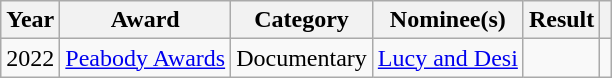<table class="wikitable plainrowheaders sortable">
<tr>
<th scope="col">Year</th>
<th scope="col">Award</th>
<th scope="col">Category</th>
<th scope="col">Nominee(s)</th>
<th scope="col">Result</th>
<th scope="col" class="unsortable"></th>
</tr>
<tr>
<td>2022</td>
<td><a href='#'>Peabody Awards</a></td>
<td>Documentary</td>
<td><a href='#'>Lucy and Desi</a></td>
<td></td>
<td></td>
</tr>
</table>
